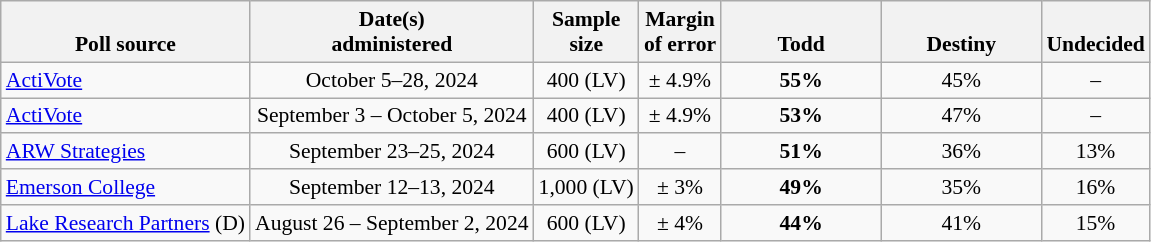<table class="wikitable" style="font-size:90%;text-align:center;">
<tr valign= bottom>
<th>Poll source</th>
<th>Date(s)<br>administered</th>
<th>Sample<br>size</th>
<th>Margin<br>of error</th>
<th style="width:100px;">Todd<br></th>
<th style="width:100px;">Destiny<br></th>
<th>Undecided</th>
</tr>
<tr>
<td style="text-align:left;"><a href='#'>ActiVote</a></td>
<td>October 5–28, 2024</td>
<td>400 (LV)</td>
<td>± 4.9%</td>
<td><strong>55%</strong></td>
<td>45%</td>
<td>–</td>
</tr>
<tr>
<td style="text-align:left;"><a href='#'>ActiVote</a></td>
<td>September 3 – October 5, 2024</td>
<td>400 (LV)</td>
<td>± 4.9%</td>
<td><strong>53%</strong></td>
<td>47%</td>
<td>–</td>
</tr>
<tr>
<td style="text-align:left;"><a href='#'>ARW Strategies</a></td>
<td>September 23–25, 2024</td>
<td>600 (LV)</td>
<td>–</td>
<td><strong>51%</strong></td>
<td>36%</td>
<td>13%</td>
</tr>
<tr>
<td style="text-align:left;"><a href='#'>Emerson College</a></td>
<td>September 12–13, 2024</td>
<td>1,000 (LV)</td>
<td>± 3%</td>
<td><strong>49%</strong></td>
<td>35%</td>
<td>16%</td>
</tr>
<tr>
<td style="text-align:left;"><a href='#'>Lake Research Partners</a> (D)</td>
<td>August 26 – September 2, 2024</td>
<td>600 (LV)</td>
<td>± 4%</td>
<td><strong>44%</strong></td>
<td>41%</td>
<td>15%</td>
</tr>
</table>
